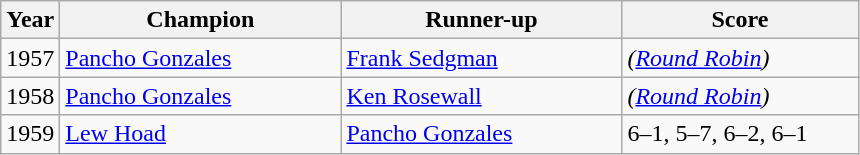<table class="wikitable">
<tr>
<th>Year</th>
<th style="width:180px">Champion</th>
<th style="width:180px">Runner-up</th>
<th style="width:150px">Score</th>
</tr>
<tr>
<td>1957</td>
<td> <a href='#'>Pancho Gonzales</a></td>
<td> <a href='#'>Frank Sedgman</a></td>
<td><em>(<a href='#'>Round Robin</a>)</em></td>
</tr>
<tr>
<td>1958</td>
<td> <a href='#'>Pancho Gonzales</a></td>
<td> <a href='#'>Ken Rosewall</a></td>
<td><em>(<a href='#'>Round Robin</a>)</em></td>
</tr>
<tr>
<td>1959</td>
<td> <a href='#'>Lew Hoad</a></td>
<td> <a href='#'>Pancho Gonzales</a></td>
<td>6–1, 5–7, 6–2, 6–1</td>
</tr>
</table>
